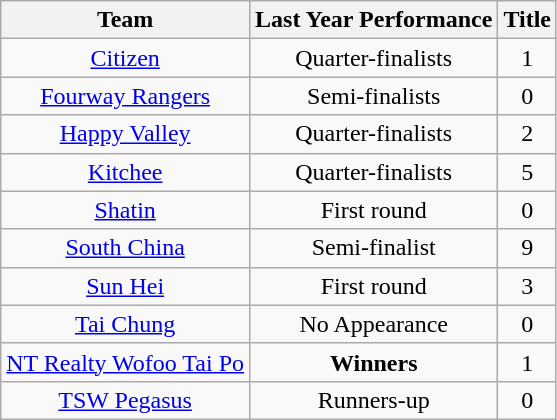<table class="wikitable" style="text-align: center" border="1">
<tr>
<th>Team</th>
<th>Last Year Performance</th>
<th>Title</th>
</tr>
<tr>
<td><a href='#'>Citizen</a></td>
<td>Quarter-finalists</td>
<td>1</td>
</tr>
<tr>
<td><a href='#'>Fourway Rangers</a></td>
<td>Semi-finalists</td>
<td>0</td>
</tr>
<tr>
<td><a href='#'>Happy Valley</a></td>
<td>Quarter-finalists</td>
<td>2</td>
</tr>
<tr>
<td><a href='#'>Kitchee</a></td>
<td>Quarter-finalists</td>
<td>5</td>
</tr>
<tr>
<td><a href='#'>Shatin</a></td>
<td>First round</td>
<td>0</td>
</tr>
<tr>
<td><a href='#'>South China</a></td>
<td>Semi-finalist</td>
<td>9</td>
</tr>
<tr>
<td><a href='#'>Sun Hei</a></td>
<td>First round</td>
<td>3</td>
</tr>
<tr>
<td><a href='#'>Tai Chung</a></td>
<td>No Appearance</td>
<td>0</td>
</tr>
<tr>
<td><a href='#'>NT Realty Wofoo Tai Po</a></td>
<td><strong>Winners</strong></td>
<td>1</td>
</tr>
<tr>
<td><a href='#'>TSW Pegasus</a></td>
<td>Runners-up</td>
<td>0</td>
</tr>
</table>
